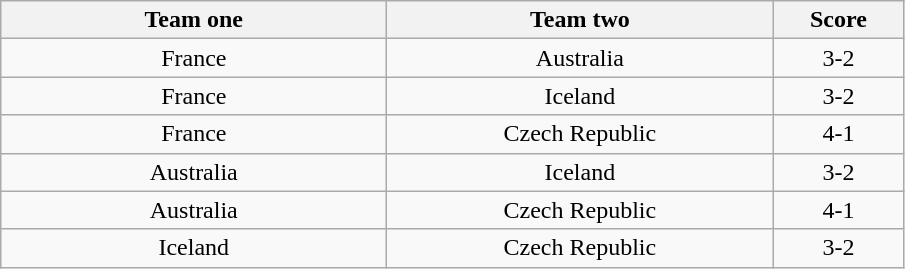<table class="wikitable" style="text-align: center">
<tr>
<th width=250>Team one</th>
<th width=250>Team two</th>
<th width=80>Score</th>
</tr>
<tr>
<td> France</td>
<td> Australia</td>
<td>3-2</td>
</tr>
<tr>
<td> France</td>
<td> Iceland</td>
<td>3-2</td>
</tr>
<tr>
<td> France</td>
<td> Czech Republic</td>
<td>4-1</td>
</tr>
<tr>
<td> Australia</td>
<td> Iceland</td>
<td>3-2</td>
</tr>
<tr>
<td> Australia</td>
<td> Czech Republic</td>
<td>4-1</td>
</tr>
<tr>
<td> Iceland</td>
<td> Czech Republic</td>
<td>3-2</td>
</tr>
</table>
